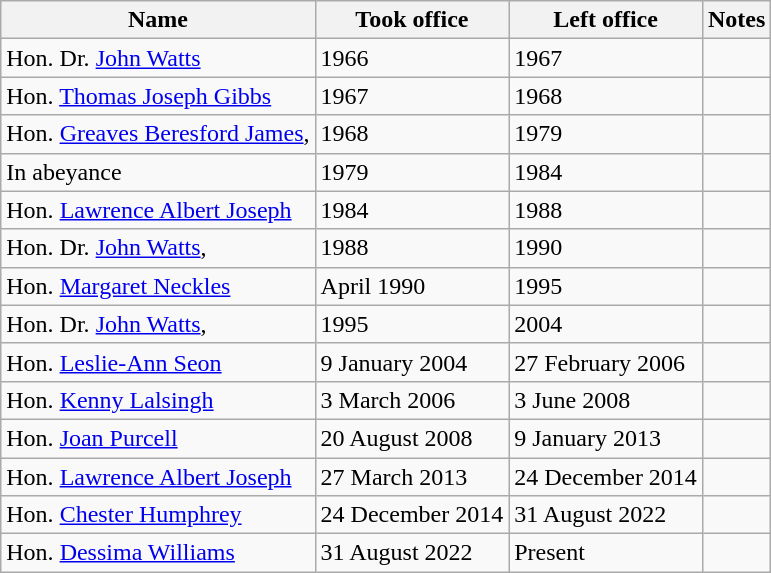<table class="wikitable">
<tr>
<th>Name</th>
<th>Took office</th>
<th>Left office</th>
<th>Notes</th>
</tr>
<tr>
<td>Hon. Dr. <a href='#'>John Watts</a></td>
<td>1966</td>
<td>1967</td>
<td></td>
</tr>
<tr>
<td>Hon. <a href='#'>Thomas Joseph Gibbs</a></td>
<td>1967</td>
<td>1968</td>
<td></td>
</tr>
<tr>
<td>Hon. <a href='#'>Greaves Beresford James</a>, </td>
<td>1968</td>
<td>1979</td>
<td></td>
</tr>
<tr>
<td>In abeyance</td>
<td>1979</td>
<td>1984</td>
<td></td>
</tr>
<tr>
<td>Hon. <a href='#'>Lawrence Albert Joseph</a></td>
<td>1984</td>
<td>1988</td>
<td></td>
</tr>
<tr>
<td>Hon. Dr. <a href='#'>John Watts</a>, </td>
<td>1988</td>
<td>1990</td>
<td></td>
</tr>
<tr>
<td>Hon. <a href='#'>Margaret Neckles</a></td>
<td>April 1990</td>
<td>1995</td>
<td></td>
</tr>
<tr>
<td>Hon. Dr. <a href='#'>John Watts</a>, </td>
<td>1995</td>
<td>2004</td>
<td></td>
</tr>
<tr>
<td>Hon. <a href='#'>Leslie-Ann Seon</a></td>
<td>9 January 2004</td>
<td>27 February 2006</td>
<td></td>
</tr>
<tr>
<td>Hon. <a href='#'>Kenny Lalsingh</a></td>
<td>3 March 2006</td>
<td>3 June 2008</td>
<td></td>
</tr>
<tr>
<td>Hon. <a href='#'>Joan Purcell</a></td>
<td>20 August 2008</td>
<td>9 January 2013</td>
<td></td>
</tr>
<tr>
<td>Hon. <a href='#'>Lawrence Albert Joseph</a></td>
<td>27 March 2013</td>
<td>24 December 2014</td>
<td></td>
</tr>
<tr>
<td>Hon. <a href='#'>Chester Humphrey</a></td>
<td>24 December 2014</td>
<td>31 August 2022</td>
<td></td>
</tr>
<tr>
<td>Hon. <a href='#'>Dessima Williams</a></td>
<td>31 August 2022</td>
<td>Present</td>
<td></td>
</tr>
</table>
